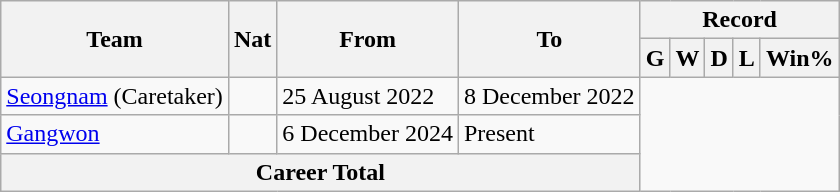<table class="wikitable" style="text-align: center">
<tr>
<th rowspan=2>Team</th>
<th rowspan=2>Nat</th>
<th rowspan=2>From</th>
<th rowspan=2>To</th>
<th colspan=5>Record</th>
</tr>
<tr>
<th>G</th>
<th>W</th>
<th>D</th>
<th>L</th>
<th>Win%</th>
</tr>
<tr>
<td align="left"><a href='#'>Seongnam</a> (Caretaker)</td>
<td></td>
<td align="left">25 August 2022</td>
<td align="left">8 December 2022<br></td>
</tr>
<tr>
<td align="left"><a href='#'>Gangwon</a></td>
<td></td>
<td align="left">6 December 2024</td>
<td align="left">Present<br></td>
</tr>
<tr>
<th colspan="4">Career Total<br></th>
</tr>
</table>
